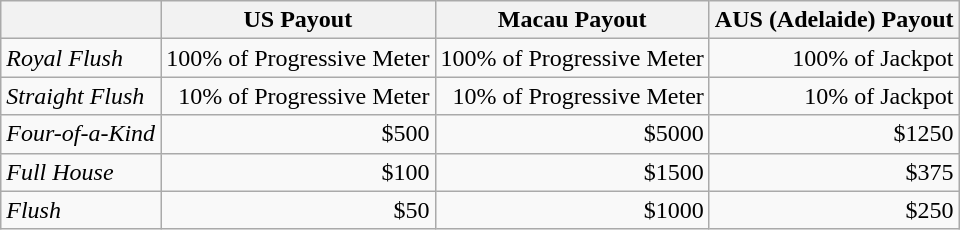<table class="wikitable">
<tr ---->
<th></th>
<th align="center">US Payout</th>
<th align="center">Macau Payout</th>
<th align="center">AUS (Adelaide) Payout</th>
</tr>
<tr ---->
<td><em>Royal Flush</em></td>
<td align="right">100% of Progressive Meter</td>
<td align="right">100% of Progressive Meter</td>
<td align="right">100% of Jackpot</td>
</tr>
<tr ---->
<td><em>Straight Flush</em></td>
<td align="right">10% of Progressive Meter</td>
<td align="right">10% of Progressive Meter</td>
<td align="right">10% of Jackpot</td>
</tr>
<tr ---->
<td><em>Four-of-a-Kind</em></td>
<td align="right">$500</td>
<td align="right">$5000</td>
<td align="right">$1250</td>
</tr>
<tr ---->
<td><em>Full House</em></td>
<td align="right">$100</td>
<td align="right">$1500</td>
<td align="right">$375</td>
</tr>
<tr ---->
<td><em>Flush</em></td>
<td align="right">$50</td>
<td align="right">$1000</td>
<td align="right">$250</td>
</tr>
</table>
